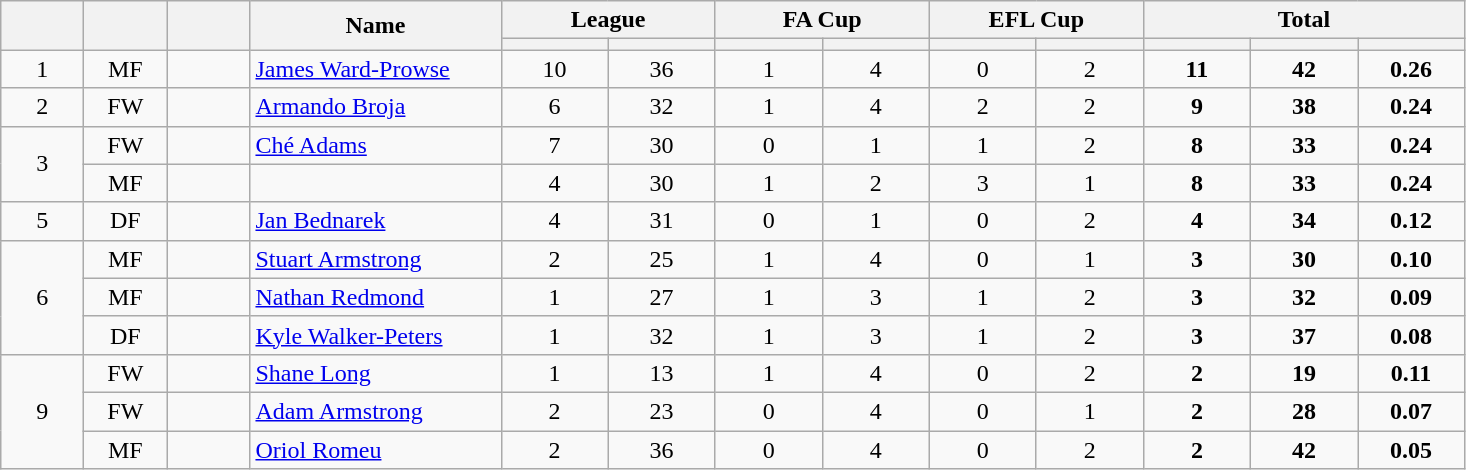<table class="wikitable plainrowheaders" style="text-align:center;">
<tr>
<th scope="col" rowspan="2" style="width:3em;"></th>
<th scope="col" rowspan="2" style="width:3em;"></th>
<th scope="col" rowspan="2" style="width:3em;"></th>
<th scope="col" rowspan="2" style="width:10em;">Name</th>
<th scope="col" colspan="2">League</th>
<th scope="col" colspan="2">FA Cup</th>
<th scope="col" colspan="2">EFL Cup</th>
<th scope="col" colspan="4">Total</th>
</tr>
<tr>
<th scope="col" style="width:4em;"></th>
<th scope="col" style="width:4em;"></th>
<th scope="col" style="width:4em;"></th>
<th scope="col" style="width:4em;"></th>
<th scope="col" style="width:4em;"></th>
<th scope="col" style="width:4em;"></th>
<th scope="col" style="width:4em;"></th>
<th scope="col" style="width:4em;"></th>
<th scope="col" style="width:4em;"></th>
</tr>
<tr>
<td>1</td>
<td>MF</td>
<td></td>
<td align="left"><a href='#'>James Ward-Prowse</a></td>
<td>10</td>
<td>36</td>
<td>1</td>
<td>4</td>
<td>0</td>
<td>2</td>
<td><strong>11</strong></td>
<td><strong>42</strong></td>
<td><strong>0.26</strong></td>
</tr>
<tr>
<td>2</td>
<td>FW</td>
<td></td>
<td align="left"><a href='#'>Armando Broja</a></td>
<td>6</td>
<td>32</td>
<td>1</td>
<td>4</td>
<td>2</td>
<td>2</td>
<td><strong>9</strong></td>
<td><strong>38</strong></td>
<td><strong>0.24</strong></td>
</tr>
<tr>
<td rowspan="2">3</td>
<td>FW</td>
<td></td>
<td align="left"><a href='#'>Ché Adams</a></td>
<td>7</td>
<td>30</td>
<td>0</td>
<td>1</td>
<td>1</td>
<td>2</td>
<td><strong>8</strong></td>
<td><strong>33</strong></td>
<td><strong>0.24</strong></td>
</tr>
<tr>
<td>MF</td>
<td></td>
<td align="left"></td>
<td>4</td>
<td>30</td>
<td>1</td>
<td>2</td>
<td>3</td>
<td>1</td>
<td><strong>8</strong></td>
<td><strong>33</strong></td>
<td><strong>0.24</strong></td>
</tr>
<tr>
<td>5</td>
<td>DF</td>
<td></td>
<td align="left"><a href='#'>Jan Bednarek</a></td>
<td>4</td>
<td>31</td>
<td>0</td>
<td>1</td>
<td>0</td>
<td>2</td>
<td><strong>4</strong></td>
<td><strong>34</strong></td>
<td><strong>0.12</strong></td>
</tr>
<tr>
<td rowspan="3">6</td>
<td>MF</td>
<td></td>
<td align="left"><a href='#'>Stuart Armstrong</a></td>
<td>2</td>
<td>25</td>
<td>1</td>
<td>4</td>
<td>0</td>
<td>1</td>
<td><strong>3</strong></td>
<td><strong>30</strong></td>
<td><strong>0.10</strong></td>
</tr>
<tr>
<td>MF</td>
<td></td>
<td align="left"><a href='#'>Nathan Redmond</a></td>
<td>1</td>
<td>27</td>
<td>1</td>
<td>3</td>
<td>1</td>
<td>2</td>
<td><strong>3</strong></td>
<td><strong>32</strong></td>
<td><strong>0.09</strong></td>
</tr>
<tr>
<td>DF</td>
<td></td>
<td align="left"><a href='#'>Kyle Walker-Peters</a></td>
<td>1</td>
<td>32</td>
<td>1</td>
<td>3</td>
<td>1</td>
<td>2</td>
<td><strong>3</strong></td>
<td><strong>37</strong></td>
<td><strong>0.08</strong></td>
</tr>
<tr>
<td rowspan="3">9</td>
<td>FW</td>
<td></td>
<td align="left"><a href='#'>Shane Long</a></td>
<td>1</td>
<td>13</td>
<td>1</td>
<td>4</td>
<td>0</td>
<td>2</td>
<td><strong>2</strong></td>
<td><strong>19</strong></td>
<td><strong>0.11</strong></td>
</tr>
<tr>
<td>FW</td>
<td></td>
<td align="left"><a href='#'>Adam Armstrong</a></td>
<td>2</td>
<td>23</td>
<td>0</td>
<td>4</td>
<td>0</td>
<td>1</td>
<td><strong>2</strong></td>
<td><strong>28</strong></td>
<td><strong>0.07</strong></td>
</tr>
<tr>
<td>MF</td>
<td></td>
<td align="left"><a href='#'>Oriol Romeu</a></td>
<td>2</td>
<td>36</td>
<td>0</td>
<td>4</td>
<td>0</td>
<td>2</td>
<td><strong>2</strong></td>
<td><strong>42</strong></td>
<td><strong>0.05</strong></td>
</tr>
</table>
